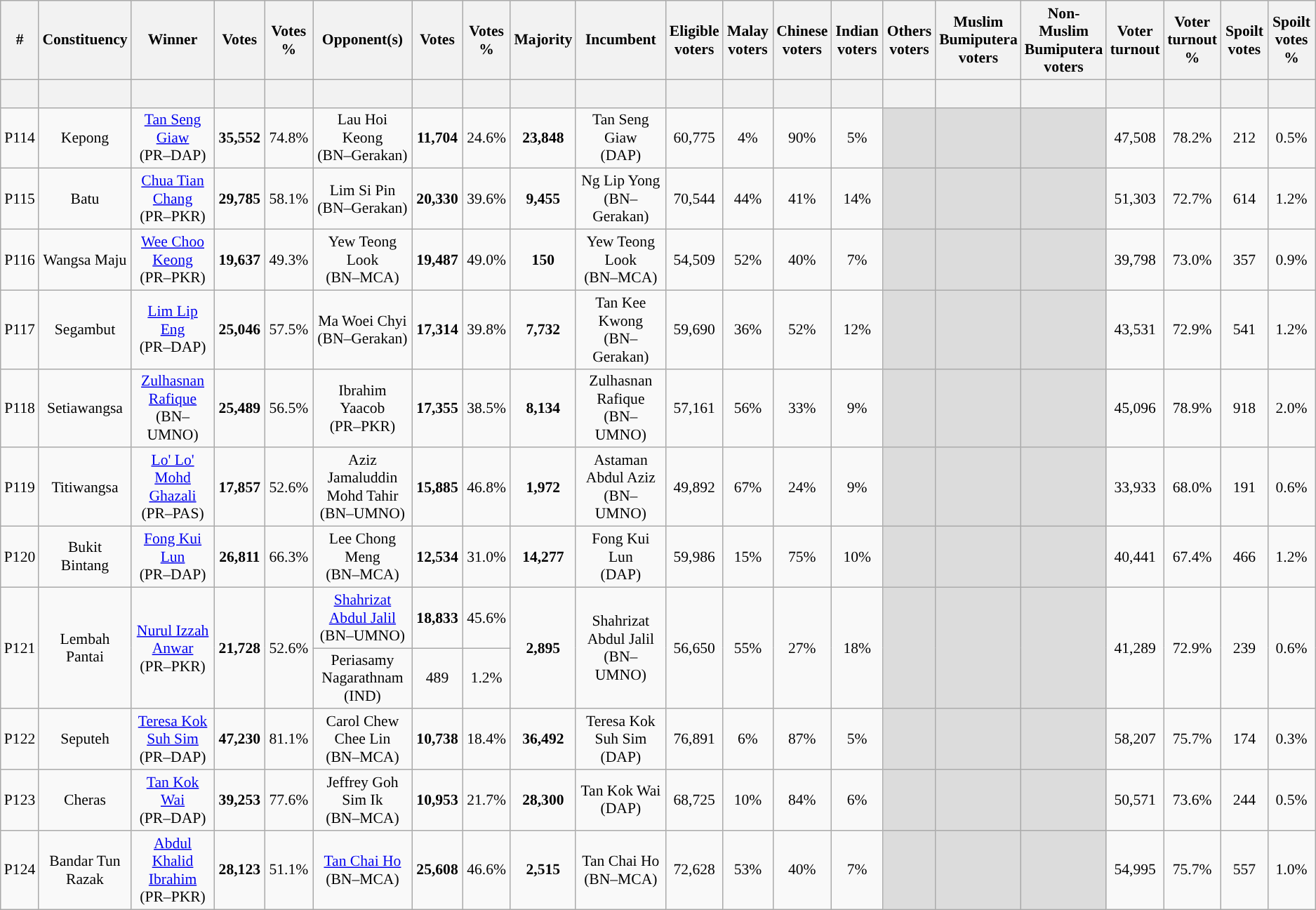<table class="wikitable sortable" style="text-align:center; font-size:90%">
<tr>
<th width="30">#</th>
<th width="60">Constituency</th>
<th width="150">Winner</th>
<th width="50">Votes</th>
<th width="50">Votes %</th>
<th width="150">Opponent(s)</th>
<th width="50">Votes</th>
<th width="50">Votes %</th>
<th width="50">Majority</th>
<th width="150">Incumbent</th>
<th width="50">Eligible voters</th>
<th width="50">Malay voters</th>
<th width="50">Chinese voters</th>
<th width="50">Indian voters</th>
<th width="50">Others voters</th>
<th width="50">Muslim Bumiputera voters</th>
<th width="50">Non-Muslim Bumiputera voters</th>
<th width="50">Voter turnout</th>
<th width="50">Voter turnout %</th>
<th width="50">Spoilt votes</th>
<th width="50">Spoilt votes %</th>
</tr>
<tr>
<th height="20"></th>
<th></th>
<th></th>
<th></th>
<th></th>
<th></th>
<th></th>
<th></th>
<th></th>
<th></th>
<th></th>
<th></th>
<th></th>
<th></th>
<th></th>
<th></th>
<th></th>
<th></th>
<th></th>
<th></th>
<th></th>
</tr>
<tr>
<td>P114</td>
<td>Kepong</td>
<td><a href='#'>Tan Seng Giaw</a><br>(PR–DAP)</td>
<td><strong>35,552</strong></td>
<td>74.8%</td>
<td>Lau Hoi Keong<br>(BN–Gerakan)</td>
<td><strong>11,704</strong></td>
<td>24.6%</td>
<td><strong>23,848</strong></td>
<td>Tan Seng Giaw<br>(DAP)</td>
<td>60,775</td>
<td>4%</td>
<td>90%</td>
<td>5%</td>
<td bgcolor="dcdcdc"></td>
<td bgcolor="dcdcdc"></td>
<td bgcolor="dcdcdc"></td>
<td>47,508</td>
<td>78.2%</td>
<td>212</td>
<td>0.5%</td>
</tr>
<tr>
<td>P115</td>
<td>Batu</td>
<td><a href='#'>Chua Tian Chang</a><br>(PR–PKR)</td>
<td><strong>29,785</strong></td>
<td>58.1%</td>
<td>Lim Si Pin<br>(BN–Gerakan)</td>
<td><strong>20,330</strong></td>
<td>39.6%</td>
<td><strong>9,455</strong></td>
<td>Ng Lip Yong<br>(BN–Gerakan)</td>
<td>70,544</td>
<td>44%</td>
<td>41%</td>
<td>14%</td>
<td bgcolor="dcdcdc"></td>
<td bgcolor="dcdcdc"></td>
<td bgcolor="dcdcdc"></td>
<td>51,303</td>
<td>72.7%</td>
<td>614</td>
<td>1.2%</td>
</tr>
<tr>
<td>P116</td>
<td>Wangsa Maju</td>
<td><a href='#'>Wee Choo Keong</a><br>(PR–PKR)</td>
<td><strong>19,637</strong></td>
<td>49.3%</td>
<td>Yew Teong Look<br>(BN–MCA)</td>
<td><strong>19,487</strong></td>
<td>49.0%</td>
<td><strong>150</strong></td>
<td>Yew Teong Look<br>(BN–MCA)</td>
<td>54,509</td>
<td>52%</td>
<td>40%</td>
<td>7%</td>
<td bgcolor="dcdcdc"></td>
<td bgcolor="dcdcdc"></td>
<td bgcolor="dcdcdc"></td>
<td>39,798</td>
<td>73.0%</td>
<td>357</td>
<td>0.9%</td>
</tr>
<tr>
<td>P117</td>
<td>Segambut</td>
<td><a href='#'>Lim Lip Eng</a><br>(PR–DAP)</td>
<td><strong>25,046</strong></td>
<td>57.5%</td>
<td>Ma Woei Chyi<br>(BN–Gerakan)</td>
<td><strong>17,314</strong></td>
<td>39.8%</td>
<td><strong>7,732</strong></td>
<td>Tan Kee Kwong<br>(BN–Gerakan)</td>
<td>59,690</td>
<td>36%</td>
<td>52%</td>
<td>12%</td>
<td bgcolor="dcdcdc"></td>
<td bgcolor="dcdcdc"></td>
<td bgcolor="dcdcdc"></td>
<td>43,531</td>
<td>72.9%</td>
<td>541</td>
<td>1.2%</td>
</tr>
<tr>
<td>P118</td>
<td>Setiawangsa</td>
<td><a href='#'>Zulhasnan Rafique</a><br>(BN–UMNO)</td>
<td><strong>25,489</strong></td>
<td>56.5%</td>
<td>Ibrahim Yaacob<br>(PR–PKR)</td>
<td><strong>17,355</strong></td>
<td>38.5%</td>
<td><strong>8,134</strong></td>
<td>Zulhasnan Rafique<br>(BN–UMNO)</td>
<td>57,161</td>
<td>56%</td>
<td>33%</td>
<td>9%</td>
<td bgcolor="dcdcdc"></td>
<td bgcolor="dcdcdc"></td>
<td bgcolor="dcdcdc"></td>
<td>45,096</td>
<td>78.9%</td>
<td>918</td>
<td>2.0%</td>
</tr>
<tr>
<td>P119</td>
<td>Titiwangsa</td>
<td><a href='#'>Lo' Lo' Mohd Ghazali</a><br>(PR–PAS)</td>
<td><strong>17,857</strong></td>
<td>52.6%</td>
<td>Aziz Jamaluddin Mohd Tahir<br>(BN–UMNO)</td>
<td><strong>15,885</strong></td>
<td>46.8%</td>
<td><strong>1,972</strong></td>
<td>Astaman Abdul Aziz<br>(BN–UMNO)</td>
<td>49,892</td>
<td>67%</td>
<td>24%</td>
<td>9%</td>
<td bgcolor="dcdcdc"></td>
<td bgcolor="dcdcdc"></td>
<td bgcolor="dcdcdc"></td>
<td>33,933</td>
<td>68.0%</td>
<td>191</td>
<td>0.6%</td>
</tr>
<tr>
<td>P120</td>
<td>Bukit Bintang</td>
<td><a href='#'>Fong Kui Lun</a><br>(PR–DAP)</td>
<td><strong>26,811</strong></td>
<td>66.3%</td>
<td>Lee Chong Meng<br>(BN–MCA)</td>
<td><strong>12,534</strong></td>
<td>31.0%</td>
<td><strong>14,277</strong></td>
<td>Fong Kui Lun<br>(DAP)</td>
<td>59,986</td>
<td>15%</td>
<td>75%</td>
<td>10%</td>
<td bgcolor="dcdcdc"></td>
<td bgcolor="dcdcdc"></td>
<td bgcolor="dcdcdc"></td>
<td>40,441</td>
<td>67.4%</td>
<td>466</td>
<td>1.2%</td>
</tr>
<tr>
<td rowspan="2">P121</td>
<td rowspan="2">Lembah Pantai</td>
<td rowspan="2"><a href='#'>Nurul Izzah Anwar</a><br>(PR–PKR)</td>
<td rowspan="2"><strong>21,728</strong></td>
<td rowspan="2">52.6%</td>
<td><a href='#'>Shahrizat Abdul Jalil</a><br>(BN–UMNO)</td>
<td><strong>18,833</strong></td>
<td>45.6%</td>
<td rowspan="2"><strong>2,895</strong></td>
<td rowspan="2">Shahrizat Abdul Jalil<br>(BN–UMNO)</td>
<td rowspan="2">56,650</td>
<td rowspan="2">55%</td>
<td rowspan="2">27%</td>
<td rowspan="2">18%</td>
<td rowspan="2" bgcolor="dcdcdc"></td>
<td rowspan="2" bgcolor="dcdcdc"></td>
<td rowspan="2" bgcolor="dcdcdc"></td>
<td rowspan="2">41,289</td>
<td rowspan="2">72.9%</td>
<td rowspan="2">239</td>
<td rowspan="2">0.6%</td>
</tr>
<tr>
<td>Periasamy Nagarathnam<br>(IND)</td>
<td>489</td>
<td>1.2%</td>
</tr>
<tr>
<td>P122</td>
<td>Seputeh</td>
<td><a href='#'>Teresa Kok Suh Sim</a><br>(PR–DAP)</td>
<td><strong>47,230</strong></td>
<td>81.1%</td>
<td>Carol Chew Chee Lin<br>(BN–MCA)</td>
<td><strong>10,738</strong></td>
<td>18.4%</td>
<td><strong>36,492</strong></td>
<td>Teresa Kok Suh Sim<br>(DAP)</td>
<td>76,891</td>
<td>6%</td>
<td>87%</td>
<td>5%</td>
<td bgcolor="dcdcdc"></td>
<td bgcolor="dcdcdc"></td>
<td bgcolor="dcdcdc"></td>
<td>58,207</td>
<td>75.7%</td>
<td>174</td>
<td>0.3%</td>
</tr>
<tr>
<td>P123</td>
<td>Cheras</td>
<td><a href='#'>Tan Kok Wai</a><br>(PR–DAP)</td>
<td><strong>39,253</strong></td>
<td>77.6%</td>
<td>Jeffrey Goh Sim Ik<br>(BN–MCA)</td>
<td><strong>10,953</strong></td>
<td>21.7%</td>
<td><strong>28,300</strong></td>
<td>Tan Kok Wai<br>(DAP)</td>
<td>68,725</td>
<td>10%</td>
<td>84%</td>
<td>6%</td>
<td bgcolor="dcdcdc"></td>
<td bgcolor="dcdcdc"></td>
<td bgcolor="dcdcdc"></td>
<td>50,571</td>
<td>73.6%</td>
<td>244</td>
<td>0.5%</td>
</tr>
<tr>
<td>P124</td>
<td>Bandar Tun Razak</td>
<td><a href='#'>Abdul Khalid Ibrahim</a><br>(PR–PKR)</td>
<td><strong>28,123</strong></td>
<td>51.1%</td>
<td><a href='#'>Tan Chai Ho</a><br>(BN–MCA)</td>
<td><strong>25,608</strong></td>
<td>46.6%</td>
<td><strong>2,515</strong></td>
<td>Tan Chai Ho<br>(BN–MCA)</td>
<td>72,628</td>
<td>53%</td>
<td>40%</td>
<td>7%</td>
<td bgcolor="dcdcdc"></td>
<td bgcolor="dcdcdc"></td>
<td bgcolor="dcdcdc"></td>
<td>54,995</td>
<td>75.7%</td>
<td>557</td>
<td>1.0%</td>
</tr>
</table>
